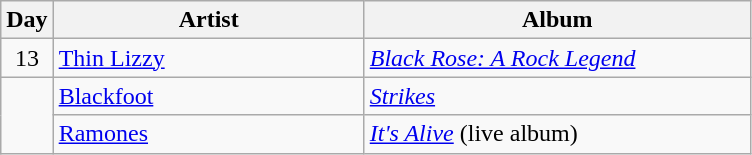<table class="wikitable" border="1">
<tr>
<th>Day</th>
<th width="200">Artist</th>
<th width="250">Album</th>
</tr>
<tr>
<td style="text-align:center;" rowspan="1">13</td>
<td><a href='#'>Thin Lizzy</a></td>
<td><em><a href='#'>Black Rose: A Rock Legend</a></em></td>
</tr>
<tr>
<td rowspan="2" style="text-align:center;"></td>
<td><a href='#'>Blackfoot</a></td>
<td><em><a href='#'>Strikes</a></em></td>
</tr>
<tr>
<td><a href='#'>Ramones</a></td>
<td><em><a href='#'>It's Alive</a></em> (live album)</td>
</tr>
</table>
